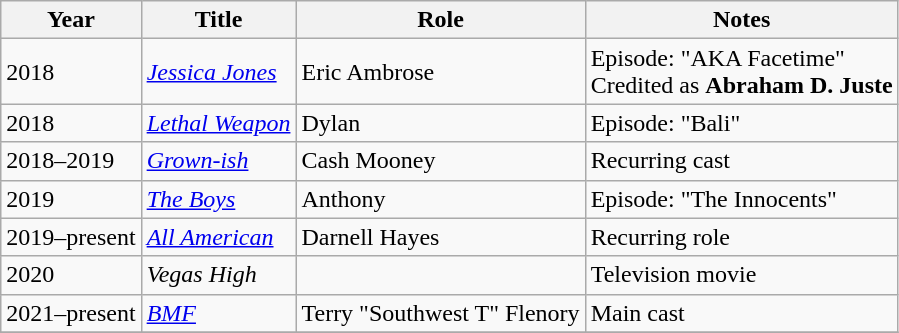<table class="wikitable sortable">
<tr>
<th>Year</th>
<th>Title</th>
<th>Role</th>
<th>Notes</th>
</tr>
<tr>
<td>2018</td>
<td><em><a href='#'>Jessica Jones</a></em></td>
<td>Eric Ambrose</td>
<td>Episode: "AKA Facetime"<br>Credited as <strong>Abraham D. Juste</strong></td>
</tr>
<tr>
<td>2018</td>
<td><em><a href='#'>Lethal Weapon</a></em></td>
<td>Dylan</td>
<td>Episode: "Bali"</td>
</tr>
<tr>
<td>2018–2019</td>
<td><em><a href='#'>Grown-ish</a></em></td>
<td>Cash Mooney</td>
<td>Recurring cast</td>
</tr>
<tr>
<td>2019</td>
<td><em><a href='#'>The Boys</a></em></td>
<td>Anthony</td>
<td>Episode: "The Innocents"</td>
</tr>
<tr>
<td>2019–present</td>
<td><em><a href='#'>All American</a></em></td>
<td>Darnell Hayes</td>
<td>Recurring role</td>
</tr>
<tr>
<td>2020</td>
<td><em>Vegas High</em></td>
<td></td>
<td>Television movie</td>
</tr>
<tr>
<td>2021–present</td>
<td><em><a href='#'>BMF</a></em></td>
<td>Terry "Southwest T" Flenory</td>
<td>Main cast</td>
</tr>
<tr>
</tr>
</table>
